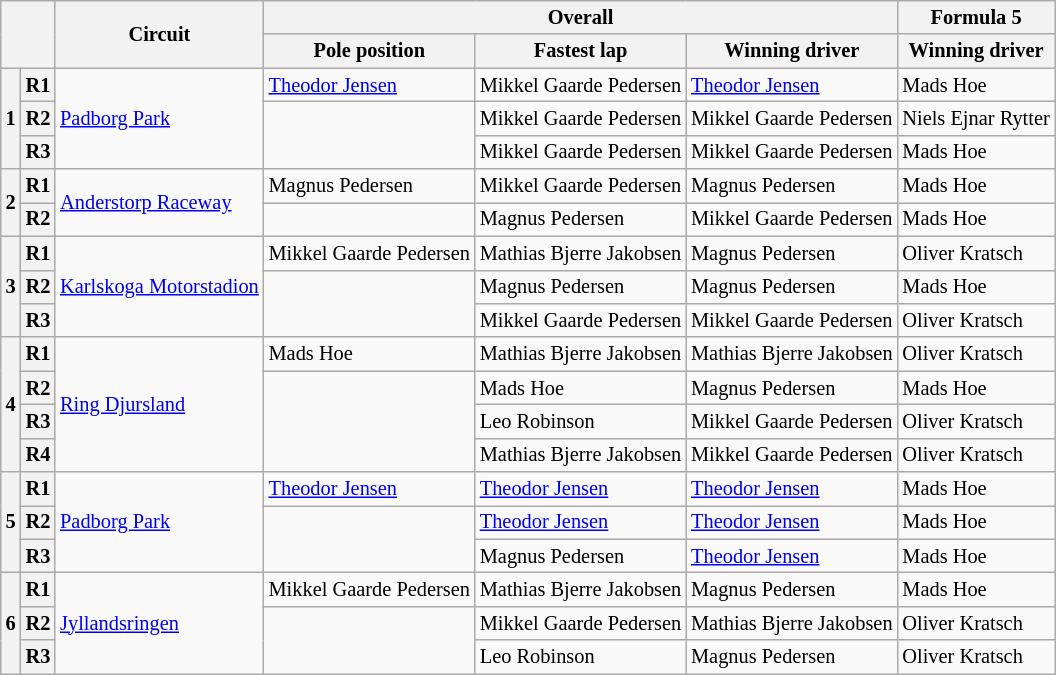<table class="wikitable" style="font-size: 85%;">
<tr>
<th colspan=2 rowspan=2></th>
<th rowspan=2>Circuit</th>
<th colspan=3>Overall</th>
<th>Formula 5</th>
</tr>
<tr>
<th>Pole position</th>
<th>Fastest lap</th>
<th>Winning driver</th>
<th>Winning driver</th>
</tr>
<tr>
<th rowspan=3>1</th>
<th>R1</th>
<td rowspan=3> <a href='#'>Padborg Park</a></td>
<td> <a href='#'>Theodor Jensen</a></td>
<td> Mikkel Gaarde Pedersen</td>
<td> <a href='#'>Theodor Jensen</a></td>
<td> Mads Hoe</td>
</tr>
<tr>
<th>R2</th>
<td rowspan=2></td>
<td> Mikkel Gaarde Pedersen</td>
<td> Mikkel Gaarde Pedersen</td>
<td> Niels Ejnar Rytter</td>
</tr>
<tr>
<th>R3</th>
<td> Mikkel Gaarde Pedersen</td>
<td> Mikkel Gaarde Pedersen</td>
<td> Mads Hoe</td>
</tr>
<tr>
<th rowspan=2>2</th>
<th>R1</th>
<td rowspan=2> <a href='#'>Anderstorp Raceway</a></td>
<td> Magnus Pedersen</td>
<td> Mikkel Gaarde Pedersen</td>
<td> Magnus Pedersen</td>
<td> Mads Hoe</td>
</tr>
<tr>
<th>R2</th>
<td></td>
<td> Magnus Pedersen</td>
<td> Mikkel Gaarde Pedersen</td>
<td> Mads Hoe</td>
</tr>
<tr>
<th rowspan=3>3</th>
<th>R1</th>
<td rowspan=3> <a href='#'>Karlskoga Motorstadion</a></td>
<td> Mikkel Gaarde Pedersen</td>
<td> Mathias Bjerre Jakobsen</td>
<td> Magnus Pedersen</td>
<td> Oliver Kratsch</td>
</tr>
<tr>
<th>R2</th>
<td rowspan=2></td>
<td> Magnus Pedersen</td>
<td> Magnus Pedersen</td>
<td> Mads Hoe</td>
</tr>
<tr>
<th>R3</th>
<td> Mikkel Gaarde Pedersen</td>
<td> Mikkel Gaarde Pedersen</td>
<td> Oliver Kratsch</td>
</tr>
<tr>
<th rowspan=4>4</th>
<th>R1</th>
<td rowspan=4> <a href='#'>Ring Djursland</a></td>
<td> Mads Hoe</td>
<td> Mathias Bjerre Jakobsen</td>
<td> Mathias Bjerre Jakobsen</td>
<td> Oliver Kratsch</td>
</tr>
<tr>
<th>R2</th>
<td rowspan=3></td>
<td> Mads Hoe</td>
<td> Magnus Pedersen</td>
<td> Mads Hoe</td>
</tr>
<tr>
<th>R3</th>
<td> Leo Robinson</td>
<td> Mikkel Gaarde Pedersen</td>
<td> Oliver Kratsch</td>
</tr>
<tr>
<th>R4</th>
<td> Mathias Bjerre Jakobsen</td>
<td> Mikkel Gaarde Pedersen</td>
<td> Oliver Kratsch</td>
</tr>
<tr>
<th rowspan=3>5</th>
<th>R1</th>
<td rowspan=3> <a href='#'>Padborg Park</a></td>
<td> <a href='#'>Theodor Jensen</a></td>
<td> <a href='#'>Theodor Jensen</a></td>
<td> <a href='#'>Theodor Jensen</a></td>
<td> Mads Hoe</td>
</tr>
<tr>
<th>R2</th>
<td rowspan=2></td>
<td> <a href='#'>Theodor Jensen</a></td>
<td> <a href='#'>Theodor Jensen</a></td>
<td> Mads Hoe</td>
</tr>
<tr>
<th>R3</th>
<td> Magnus Pedersen</td>
<td> <a href='#'>Theodor Jensen</a></td>
<td> Mads Hoe</td>
</tr>
<tr>
<th rowspan=3>6</th>
<th>R1</th>
<td rowspan=3> <a href='#'>Jyllandsringen</a></td>
<td> Mikkel Gaarde Pedersen</td>
<td> Mathias Bjerre Jakobsen</td>
<td> Magnus Pedersen</td>
<td> Mads Hoe</td>
</tr>
<tr>
<th>R2</th>
<td rowspan=2></td>
<td> Mikkel Gaarde Pedersen</td>
<td> Mathias Bjerre Jakobsen</td>
<td> Oliver Kratsch</td>
</tr>
<tr>
<th>R3</th>
<td> Leo Robinson</td>
<td> Magnus Pedersen</td>
<td> Oliver Kratsch</td>
</tr>
</table>
